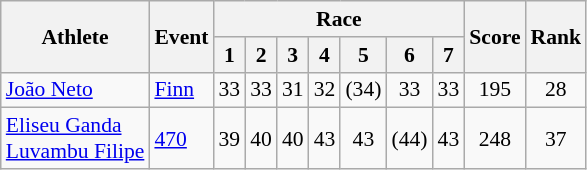<table class=wikitable style="font-size:90%">
<tr>
<th rowspan="2">Athlete</th>
<th rowspan="2">Event</th>
<th colspan="7">Race</th>
<th rowspan="2">Score</th>
<th rowspan="2">Rank</th>
</tr>
<tr>
<th>1</th>
<th>2</th>
<th>3</th>
<th>4</th>
<th>5</th>
<th>6</th>
<th>7</th>
</tr>
<tr>
<td><a href='#'>João Neto</a></td>
<td><a href='#'>Finn</a></td>
<td align=center>33</td>
<td align=center>33</td>
<td align=center>31</td>
<td align=center>32</td>
<td align=center>(34)</td>
<td align=center>33</td>
<td align=center>33</td>
<td align=center>195</td>
<td align=center>28</td>
</tr>
<tr>
<td><a href='#'>Eliseu Ganda</a><br><a href='#'>Luvambu Filipe</a></td>
<td><a href='#'>470</a></td>
<td align=center>39</td>
<td align=center>40</td>
<td align=center>40</td>
<td align=center>43</td>
<td align=center>43</td>
<td align=center>(44)</td>
<td align=center>43</td>
<td align=center>248</td>
<td align=center>37</td>
</tr>
</table>
